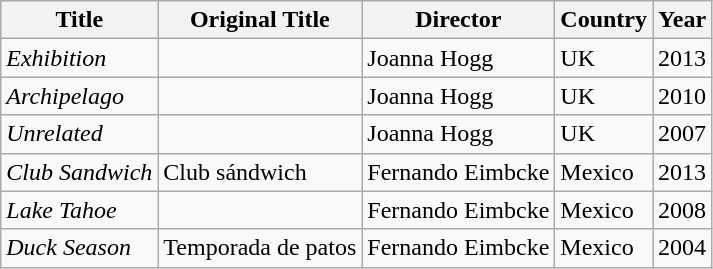<table class="wikitable">
<tr>
<th>Title</th>
<th>Original Title</th>
<th>Director</th>
<th>Country</th>
<th>Year</th>
</tr>
<tr>
<td><em>Exhibition</em></td>
<td></td>
<td>Joanna Hogg</td>
<td>UK</td>
<td>2013</td>
</tr>
<tr>
<td><em>Archipelago</em></td>
<td></td>
<td>Joanna Hogg</td>
<td>UK</td>
<td>2010</td>
</tr>
<tr>
<td><em>Unrelated</em></td>
<td></td>
<td>Joanna Hogg</td>
<td>UK</td>
<td>2007</td>
</tr>
<tr>
<td><em>Club Sandwich</em></td>
<td>Club sándwich</td>
<td>Fernando Eimbcke</td>
<td>Mexico</td>
<td>2013</td>
</tr>
<tr>
<td><em>Lake Tahoe</em></td>
<td></td>
<td>Fernando Eimbcke</td>
<td>Mexico</td>
<td>2008</td>
</tr>
<tr>
<td><em>Duck Season</em></td>
<td>Temporada de patos</td>
<td>Fernando Eimbcke</td>
<td>Mexico</td>
<td>2004</td>
</tr>
</table>
